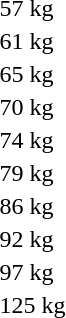<table>
<tr>
<td rowspan=2>57 kg</td>
<td rowspan=2></td>
<td rowspan=2></td>
<td></td>
</tr>
<tr>
<td></td>
</tr>
<tr>
<td>61 kg</td>
<td></td>
<td></td>
<td></td>
</tr>
<tr>
<td rowspan=2>65 kg</td>
<td rowspan=2></td>
<td rowspan=2></td>
<td></td>
</tr>
<tr>
<td></td>
</tr>
<tr>
<td rowspan=2>70 kg</td>
<td rowspan=2></td>
<td rowspan=2></td>
<td></td>
</tr>
<tr>
<td></td>
</tr>
<tr>
<td rowspan=2>74 kg</td>
<td rowspan=2></td>
<td rowspan=2></td>
<td></td>
</tr>
<tr>
<td></td>
</tr>
<tr>
<td>79 kg</td>
<td></td>
<td></td>
<td></td>
</tr>
<tr>
<td rowspan=2>86 kg</td>
<td rowspan=2></td>
<td rowspan=2></td>
<td></td>
</tr>
<tr>
<td></td>
</tr>
<tr>
<td>92 kg</td>
<td></td>
<td></td>
<td></td>
</tr>
<tr>
<td>97 kg</td>
<td></td>
<td></td>
<td></td>
</tr>
<tr>
<td>125 kg</td>
<td></td>
<td></td>
<td></td>
</tr>
</table>
